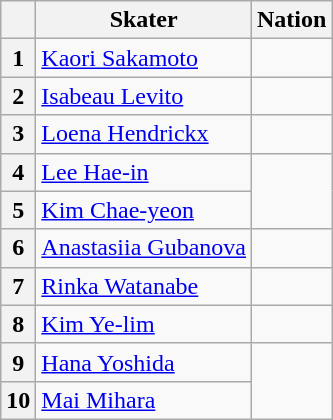<table class="wikitable unsortable" style="text-align:left">
<tr>
<th scope="col"></th>
<th scope="col">Skater</th>
<th scope="col">Nation</th>
</tr>
<tr>
<th scope="row">1</th>
<td><a href='#'>Kaori Sakamoto</a></td>
<td></td>
</tr>
<tr>
<th scope="row">2</th>
<td><a href='#'>Isabeau Levito</a></td>
<td></td>
</tr>
<tr>
<th scope="row">3</th>
<td><a href='#'>Loena Hendrickx</a></td>
<td></td>
</tr>
<tr>
<th scope="row">4</th>
<td><a href='#'>Lee Hae-in</a></td>
<td rowspan="2"></td>
</tr>
<tr>
<th scope="row">5</th>
<td><a href='#'>Kim Chae-yeon</a></td>
</tr>
<tr>
<th scope="row">6</th>
<td><a href='#'>Anastasiia Gubanova</a></td>
<td></td>
</tr>
<tr>
<th scope="row">7</th>
<td><a href='#'>Rinka Watanabe</a></td>
<td></td>
</tr>
<tr>
<th scope="row">8</th>
<td><a href='#'>Kim Ye-lim</a></td>
<td></td>
</tr>
<tr>
<th scope="row">9</th>
<td><a href='#'>Hana Yoshida</a></td>
<td rowspan="2"></td>
</tr>
<tr>
<th scope="row">10</th>
<td><a href='#'>Mai Mihara</a></td>
</tr>
</table>
